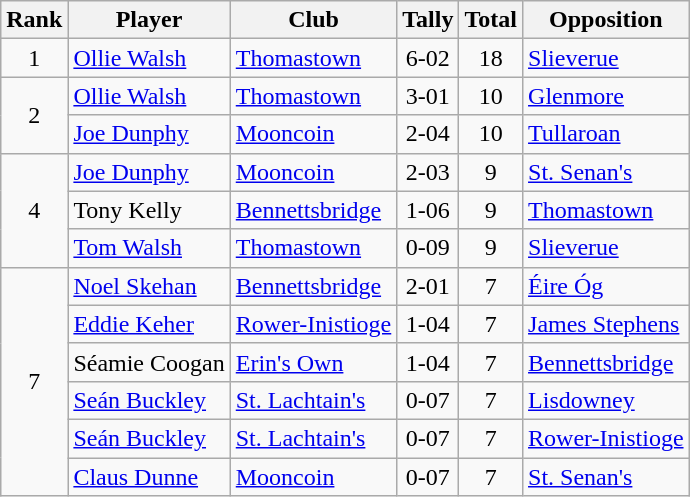<table class="wikitable">
<tr>
<th>Rank</th>
<th>Player</th>
<th>Club</th>
<th>Tally</th>
<th>Total</th>
<th>Opposition</th>
</tr>
<tr>
<td rowspan="1" style="text-align:center;">1</td>
<td><a href='#'>Ollie Walsh</a></td>
<td><a href='#'>Thomastown</a></td>
<td align=center>6-02</td>
<td align=center>18</td>
<td><a href='#'>Slieverue</a></td>
</tr>
<tr>
<td rowspan="2" style="text-align:center;">2</td>
<td><a href='#'>Ollie Walsh</a></td>
<td><a href='#'>Thomastown</a></td>
<td align=center>3-01</td>
<td align=center>10</td>
<td><a href='#'>Glenmore</a></td>
</tr>
<tr>
<td><a href='#'>Joe Dunphy</a></td>
<td><a href='#'>Mooncoin</a></td>
<td align=center>2-04</td>
<td align=center>10</td>
<td><a href='#'>Tullaroan</a></td>
</tr>
<tr>
<td rowspan="3" style="text-align:center;">4</td>
<td><a href='#'>Joe Dunphy</a></td>
<td><a href='#'>Mooncoin</a></td>
<td align=center>2-03</td>
<td align=center>9</td>
<td><a href='#'>St. Senan's</a></td>
</tr>
<tr>
<td>Tony Kelly</td>
<td><a href='#'>Bennettsbridge</a></td>
<td align=center>1-06</td>
<td align=center>9</td>
<td><a href='#'>Thomastown</a></td>
</tr>
<tr>
<td><a href='#'>Tom Walsh</a></td>
<td><a href='#'>Thomastown</a></td>
<td align=center>0-09</td>
<td align=center>9</td>
<td><a href='#'>Slieverue</a></td>
</tr>
<tr>
<td rowspan="6" style="text-align:center;">7</td>
<td><a href='#'>Noel Skehan</a></td>
<td><a href='#'>Bennettsbridge</a></td>
<td align=center>2-01</td>
<td align=center>7</td>
<td><a href='#'>Éire Óg</a></td>
</tr>
<tr>
<td><a href='#'>Eddie Keher</a></td>
<td><a href='#'>Rower-Inistioge</a></td>
<td align=center>1-04</td>
<td align=center>7</td>
<td><a href='#'>James Stephens</a></td>
</tr>
<tr>
<td>Séamie Coogan</td>
<td><a href='#'>Erin's Own</a></td>
<td align=center>1-04</td>
<td align=center>7</td>
<td><a href='#'>Bennettsbridge</a></td>
</tr>
<tr>
<td><a href='#'>Seán Buckley</a></td>
<td><a href='#'>St. Lachtain's</a></td>
<td align=center>0-07</td>
<td align=center>7</td>
<td><a href='#'>Lisdowney</a></td>
</tr>
<tr>
<td><a href='#'>Seán Buckley</a></td>
<td><a href='#'>St. Lachtain's</a></td>
<td align=center>0-07</td>
<td align=center>7</td>
<td><a href='#'>Rower-Inistioge</a></td>
</tr>
<tr>
<td><a href='#'>Claus Dunne</a></td>
<td><a href='#'>Mooncoin</a></td>
<td align=center>0-07</td>
<td align=center>7</td>
<td><a href='#'>St. Senan's</a></td>
</tr>
</table>
